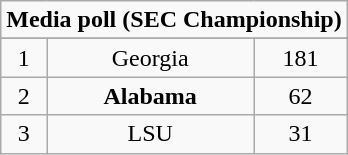<table class="wikitable">
<tr align="center">
<td align="center" Colspan="3"><strong>Media poll (SEC Championship)</strong></td>
</tr>
<tr align="center">
</tr>
<tr align="center">
<td>1</td>
<td>Georgia</td>
<td>181</td>
</tr>
<tr align="center">
<td>2</td>
<td><strong>Alabama</strong></td>
<td>62</td>
</tr>
<tr align="center">
<td>3</td>
<td>LSU</td>
<td>31</td>
</tr>
</table>
